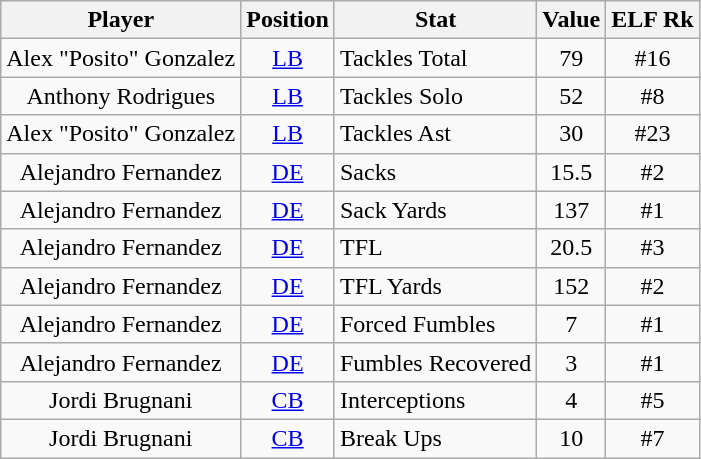<table class="wikitable">
<tr>
<th>Player</th>
<th>Position</th>
<th>Stat</th>
<th>Value</th>
<th>ELF Rk</th>
</tr>
<tr>
<td align="center">Alex "Posito" Gonzalez </td>
<td align="center"><a href='#'>LB</a></td>
<td>Tackles Total</td>
<td align="center">79</td>
<td align="center">#16</td>
</tr>
<tr>
<td align="center">Anthony Rodrigues </td>
<td align="center"><a href='#'>LB</a></td>
<td>Tackles Solo</td>
<td align="center">52</td>
<td align="center">#8</td>
</tr>
<tr>
<td align="center">Alex "Posito" Gonzalez </td>
<td align="center"><a href='#'>LB</a></td>
<td>Tackles Ast</td>
<td align="center">30</td>
<td align="center">#23</td>
</tr>
<tr>
<td align="center">Alejandro Fernandez </td>
<td align="center"><a href='#'>DE</a></td>
<td>Sacks</td>
<td align="center">15.5</td>
<td align="center">#2</td>
</tr>
<tr>
<td align="center">Alejandro Fernandez </td>
<td align="center"><a href='#'>DE</a></td>
<td>Sack Yards</td>
<td align="center">137</td>
<td align="center">#1</td>
</tr>
<tr>
<td align="center">Alejandro Fernandez </td>
<td align="center"><a href='#'>DE</a></td>
<td>TFL</td>
<td align="center">20.5</td>
<td align="center">#3</td>
</tr>
<tr>
<td align="center">Alejandro Fernandez </td>
<td align="center"><a href='#'>DE</a></td>
<td>TFL Yards</td>
<td align="center">152</td>
<td align="center">#2</td>
</tr>
<tr>
<td align="center">Alejandro Fernandez </td>
<td align="center"><a href='#'>DE</a></td>
<td>Forced Fumbles</td>
<td align="center">7</td>
<td align="center">#1</td>
</tr>
<tr>
<td align="center">Alejandro Fernandez </td>
<td align="center"><a href='#'>DE</a></td>
<td>Fumbles Recovered</td>
<td align="center">3</td>
<td align="center">#1</td>
</tr>
<tr>
<td align="center">Jordi Brugnani </td>
<td align="center"><a href='#'>CB</a></td>
<td>Interceptions</td>
<td align="center">4</td>
<td align="center">#5</td>
</tr>
<tr>
<td align="center">Jordi Brugnani </td>
<td align="center"><a href='#'>CB</a></td>
<td>Break Ups</td>
<td align="center">10</td>
<td align="center">#7</td>
</tr>
</table>
